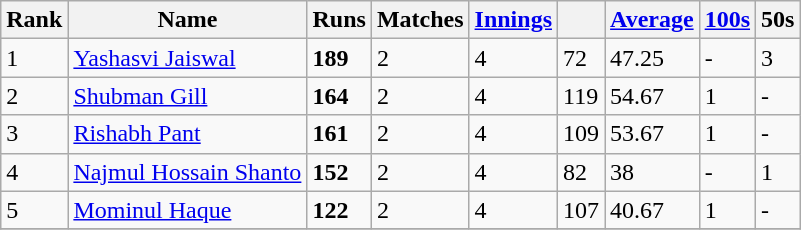<table class="wikitable defaultcenter col2left">
<tr>
<th>Rank</th>
<th>Name</th>
<th>Runs</th>
<th>Matches</th>
<th><a href='#'>Innings</a></th>
<th></th>
<th><a href='#'>Average</a></th>
<th><a href='#'>100s</a></th>
<th>50s</th>
</tr>
<tr>
<td>1</td>
<td> <a href='#'>Yashasvi Jaiswal</a></td>
<td><strong>189</strong></td>
<td>2</td>
<td>4</td>
<td>72</td>
<td>47.25</td>
<td>-</td>
<td>3</td>
</tr>
<tr>
<td>2</td>
<td> <a href='#'>Shubman Gill</a></td>
<td><strong>164</strong></td>
<td>2</td>
<td>4</td>
<td>119</td>
<td>54.67</td>
<td>1</td>
<td>-</td>
</tr>
<tr>
<td>3</td>
<td> <a href='#'>Rishabh Pant</a></td>
<td><strong>161</strong></td>
<td>2</td>
<td>4</td>
<td>109</td>
<td>53.67</td>
<td>1</td>
<td>-</td>
</tr>
<tr>
<td>4</td>
<td> <a href='#'>Najmul Hossain Shanto</a></td>
<td><strong>152</strong></td>
<td>2</td>
<td>4</td>
<td>82</td>
<td>38</td>
<td>-</td>
<td>1</td>
</tr>
<tr>
<td>5</td>
<td> <a href='#'>Mominul Haque</a></td>
<td><strong>122</strong></td>
<td>2</td>
<td>4</td>
<td>107</td>
<td>40.67</td>
<td>1</td>
<td>-</td>
</tr>
<tr>
</tr>
</table>
